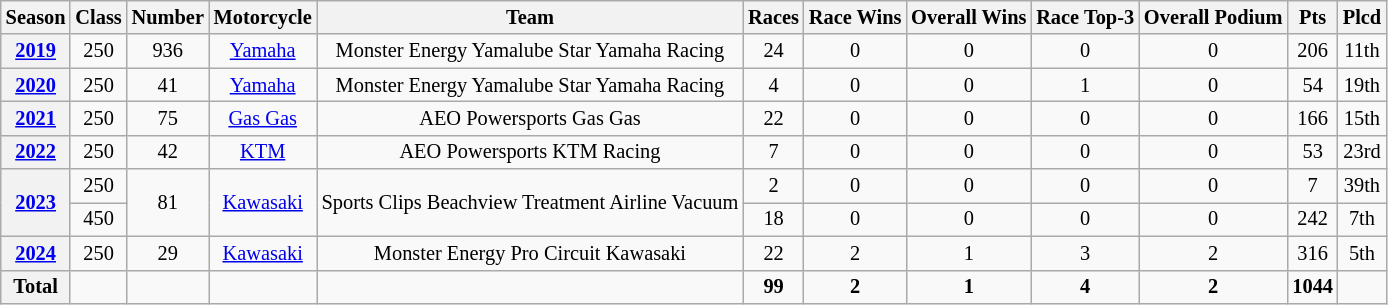<table class="wikitable" style="font-size: 85%; text-align:center">
<tr>
<th>Season</th>
<th>Class</th>
<th>Number</th>
<th>Motorcycle</th>
<th>Team</th>
<th>Races</th>
<th>Race Wins</th>
<th>Overall Wins</th>
<th>Race Top-3</th>
<th>Overall Podium</th>
<th>Pts</th>
<th>Plcd</th>
</tr>
<tr>
<th><a href='#'>2019</a></th>
<td>250</td>
<td>936</td>
<td><a href='#'>Yamaha</a></td>
<td>Monster Energy Yamalube Star Yamaha Racing</td>
<td>24</td>
<td>0</td>
<td>0</td>
<td>0</td>
<td>0</td>
<td>206</td>
<td>11th</td>
</tr>
<tr>
<th><a href='#'>2020</a></th>
<td>250</td>
<td>41</td>
<td><a href='#'>Yamaha</a></td>
<td>Monster Energy Yamalube Star Yamaha Racing</td>
<td>4</td>
<td>0</td>
<td>0</td>
<td>1</td>
<td>0</td>
<td>54</td>
<td>19th</td>
</tr>
<tr>
<th><a href='#'>2021</a></th>
<td>250</td>
<td>75</td>
<td><a href='#'>Gas Gas</a></td>
<td>AEO Powersports Gas Gas</td>
<td>22</td>
<td>0</td>
<td>0</td>
<td>0</td>
<td>0</td>
<td>166</td>
<td>15th</td>
</tr>
<tr>
<th><a href='#'>2022</a></th>
<td>250</td>
<td>42</td>
<td><a href='#'>KTM</a></td>
<td>AEO Powersports KTM Racing</td>
<td>7</td>
<td>0</td>
<td>0</td>
<td>0</td>
<td>0</td>
<td>53</td>
<td>23rd</td>
</tr>
<tr>
<th rowspan=2><a href='#'>2023</a></th>
<td>250</td>
<td rowspan=2>81</td>
<td rowspan=2><a href='#'>Kawasaki</a></td>
<td rowspan=2>Sports Clips Beachview Treatment Airline Vacuum</td>
<td>2</td>
<td>0</td>
<td>0</td>
<td>0</td>
<td>0</td>
<td>7</td>
<td>39th</td>
</tr>
<tr>
<td>450</td>
<td>18</td>
<td>0</td>
<td>0</td>
<td>0</td>
<td>0</td>
<td>242</td>
<td>7th</td>
</tr>
<tr>
<th><a href='#'>2024</a></th>
<td>250</td>
<td>29</td>
<td><a href='#'>Kawasaki</a></td>
<td>Monster Energy Pro Circuit Kawasaki</td>
<td>22</td>
<td>2</td>
<td>1</td>
<td>3</td>
<td>2</td>
<td>316</td>
<td>5th</td>
</tr>
<tr>
<th>Total</th>
<td></td>
<td></td>
<td></td>
<td></td>
<td><strong>99</strong></td>
<td><strong>2</strong></td>
<td><strong>1</strong></td>
<td><strong>4</strong></td>
<td><strong>2</strong></td>
<td><strong>1044</strong></td>
<td></td>
</tr>
</table>
